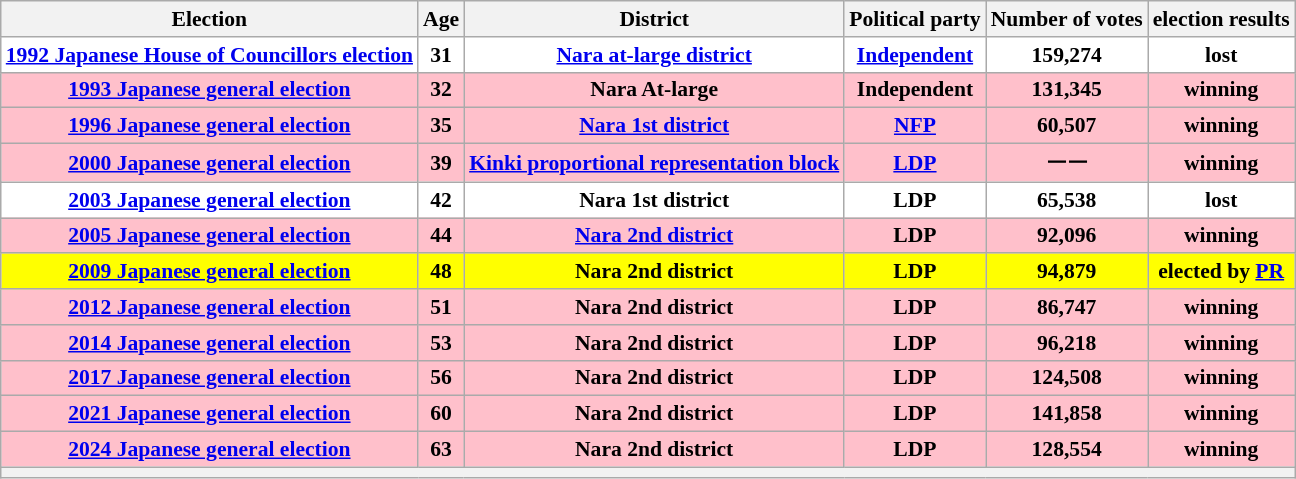<table class="wikitable" style="text-align:center; font-size:90%">
<tr>
<th>Election</th>
<th>Age</th>
<th>District</th>
<th>Political party</th>
<th>Number of votes</th>
<th>election results</th>
</tr>
<tr>
<td style="background:white;"><strong><a href='#'>1992 Japanese House of Councillors election</a></strong></td>
<td style="background:white;"><strong>31</strong></td>
<td style="background:white;"><strong><a href='#'>Nara at-large district</a></strong></td>
<td style="background:white;"><strong><a href='#'>Independent</a></strong></td>
<td style="background:white;"><strong>159,274</strong></td>
<td style="background:white;"><strong>lost</strong></td>
</tr>
<tr>
<td style="background:Pink;"><strong><a href='#'>1993 Japanese general election</a></strong></td>
<td style="background:Pink;"><strong>32</strong></td>
<td style="background:Pink;"><strong>Nara At-large</strong></td>
<td style="background:Pink;"><strong>Independent</strong></td>
<td style="background:Pink;"><strong>131,345</strong></td>
<td style="background:Pink;"><strong>winning</strong></td>
</tr>
<tr>
<td style="background:Pink;"><strong><a href='#'>1996 Japanese general election</a></strong></td>
<td style="background:Pink;"><strong>35</strong></td>
<td style="background:Pink;"><strong><a href='#'>Nara 1st district</a></strong></td>
<td style="background:Pink;"><strong><a href='#'>NFP</a></strong></td>
<td style="background:Pink;"><strong>60,507</strong></td>
<td style="background:Pink;"><strong>winning</strong></td>
</tr>
<tr>
<td style="background:Pink;"><strong><a href='#'>2000 Japanese general election</a></strong></td>
<td style="background:Pink;"><strong>39</strong></td>
<td style="background:Pink;"><strong><a href='#'>Kinki proportional representation block</a></strong></td>
<td style="background:Pink;"><strong><a href='#'>LDP</a></strong></td>
<td style="background:Pink;">ーー</td>
<td style="background:Pink;"><strong>winning</strong></td>
</tr>
<tr>
<td style="background:white;"><strong><a href='#'>2003 Japanese general election</a></strong></td>
<td style="background:white;"><strong>42</strong></td>
<td style="background:white;"><strong>Nara 1st district</strong></td>
<td style="background:white;"><strong>LDP</strong></td>
<td style="background:white;"><strong>65,538</strong></td>
<td style="background:white;"><strong>lost</strong></td>
</tr>
<tr>
<td style="background:Pink;"><strong><a href='#'>2005 Japanese general election</a></strong></td>
<td style="background:Pink;"><strong>44</strong></td>
<td style="background:Pink;"><strong><a href='#'>Nara 2nd district</a></strong></td>
<td style="background:Pink;"><strong>LDP</strong></td>
<td style="background:Pink;"><strong>92,096</strong></td>
<td style="background:Pink;"><strong>winning</strong></td>
</tr>
<tr>
<td style="background:Yellow;"><strong><a href='#'>2009 Japanese general election</a></strong></td>
<td style="background:Yellow;"><strong>48</strong></td>
<td style="background:Yellow;"><strong>Nara 2nd district</strong></td>
<td style="background:Yellow;"><strong>LDP</strong></td>
<td style="background:Yellow;"><strong>94,879</strong></td>
<td style="background:Yellow;"><strong>elected by <a href='#'>PR</a></strong></td>
</tr>
<tr>
<td style="background:Pink;"><strong><a href='#'>2012 Japanese general election</a></strong></td>
<td style="background:Pink;"><strong>51</strong></td>
<td style="background:Pink;"><strong>Nara 2nd district</strong></td>
<td style="background:Pink;"><strong>LDP</strong></td>
<td style="background:Pink;"><strong>86,747</strong></td>
<td style="background:Pink;"><strong>winning</strong></td>
</tr>
<tr>
<td style="background:Pink;"><strong><a href='#'>2014 Japanese general election</a></strong></td>
<td style="background:Pink;"><strong>53</strong></td>
<td style="background:Pink;"><strong>Nara 2nd district</strong></td>
<td style="background:Pink;"><strong>LDP</strong></td>
<td style="background:Pink;"><strong>96,218</strong></td>
<td style="background:Pink;"><strong>winning</strong></td>
</tr>
<tr>
<td style="background:Pink;"><strong><a href='#'>2017 Japanese general election</a></strong></td>
<td style="background:Pink;"><strong>56</strong></td>
<td style="background:Pink;"><strong>Nara 2nd district</strong></td>
<td style="background:Pink;"><strong>LDP</strong></td>
<td style="background:Pink;"><strong>124,508</strong></td>
<td style="background:Pink;"><strong>winning</strong></td>
</tr>
<tr>
<td style="background:Pink;"><strong><a href='#'>2021 Japanese general election</a></strong></td>
<td style="background:Pink;"><strong>60</strong></td>
<td style="background:Pink;"><strong>Nara 2nd district</strong></td>
<td style="background:Pink;"><strong>LDP</strong></td>
<td style="background:Pink;"><strong>141,858</strong></td>
<td style="background:Pink;"><strong>winning</strong></td>
</tr>
<tr>
<td style="background:Pink;"><strong><a href='#'>2024 Japanese general election</a> </strong></td>
<td style="background:Pink;"><strong>63</strong></td>
<td style="background:Pink;"><strong>Nara 2nd district</strong></td>
<td style="background:Pink;"><strong>LDP</strong></td>
<td style="background:Pink;"><strong>128,554</strong></td>
<td style="background:Pink;"><strong>winning</strong></td>
</tr>
<tr>
<th colspan="6"></th>
</tr>
</table>
